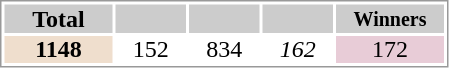<table style="border: 1px solid #999; background-color:#FFFFFF; line-height:16px; text-align:center">
<tr>
<th style="background-color: #ccc;" width="70">Total</th>
<th style="background-color: #ccc;" width="45"><small></small></th>
<th style="background-color: #ccc;" width="45"><small></small></th>
<th style="background-color: #ccc;" width="45"><em><small></small></em></th>
<th style="background-color: #ccc;" width="70"><small>Winners</small></th>
</tr>
<tr>
<td bgcolor="#EFDECD"><strong>1148</strong></td>
<td>152</td>
<td>834</td>
<td><em>162</em></td>
<td bgcolor="#E8CCD7">172</td>
</tr>
</table>
